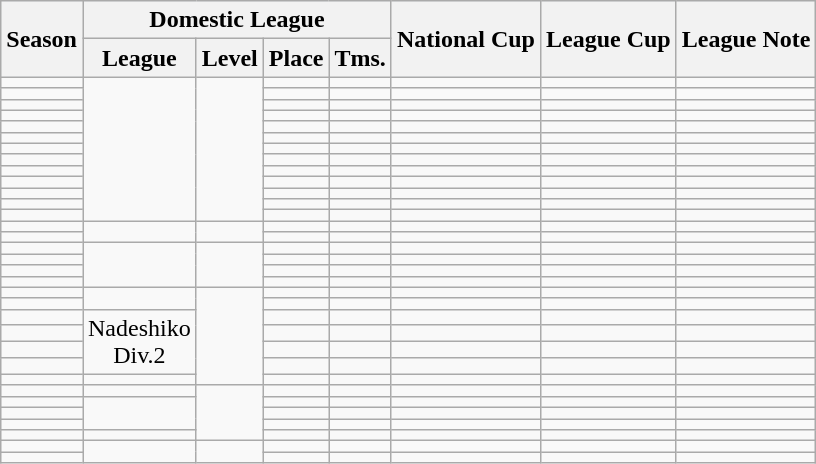<table class="wikitable">
<tr style="background:#f0f6fa;">
<th rowspan="2"><strong>Season</strong></th>
<th colspan="4"><strong>Domestic League</strong></th>
<th rowspan="2"><strong>National Cup</strong></th>
<th rowspan="2"><strong>League Cup</strong></th>
<th rowspan="2"><strong>League Note</strong></th>
</tr>
<tr>
<th>League</th>
<th>Level</th>
<th>Place</th>
<th>Tms.</th>
</tr>
<tr>
<td></td>
<td rowspan="13"></td>
<td rowspan="13"></td>
<td></td>
<td></td>
<td></td>
<td></td>
<td></td>
</tr>
<tr>
<td></td>
<td></td>
<td></td>
<td></td>
<td></td>
<td></td>
</tr>
<tr>
<td></td>
<td></td>
<td></td>
<td></td>
<td></td>
<td></td>
</tr>
<tr>
<td></td>
<td></td>
<td></td>
<td></td>
<td></td>
<td></td>
</tr>
<tr>
<td></td>
<td></td>
<td></td>
<td></td>
<td></td>
<td></td>
</tr>
<tr>
<td></td>
<td></td>
<td></td>
<td></td>
<td></td>
<td></td>
</tr>
<tr>
<td></td>
<td></td>
<td></td>
<td></td>
<td></td>
<td></td>
</tr>
<tr>
<td></td>
<td></td>
<td></td>
<td></td>
<td></td>
<td></td>
</tr>
<tr>
<td></td>
<td></td>
<td></td>
<td></td>
<td></td>
<td></td>
</tr>
<tr>
<td></td>
<td></td>
<td></td>
<td></td>
<td></td>
<td></td>
</tr>
<tr>
<td></td>
<td></td>
<td></td>
<td></td>
<td></td>
<td></td>
</tr>
<tr>
<td></td>
<td></td>
<td></td>
<td></td>
<td></td>
<td></td>
</tr>
<tr>
<td></td>
<td></td>
<td></td>
<td></td>
<td></td>
<td></td>
</tr>
<tr>
<td></td>
<td rowspan="2"></td>
<td rowspan="2"></td>
<td></td>
<td></td>
<td></td>
<td></td>
<td></td>
</tr>
<tr>
<td></td>
<td></td>
<td></td>
<td></td>
<td></td>
<td></td>
</tr>
<tr>
<td></td>
<td rowspan="4"></td>
<td rowspan="4"></td>
<td></td>
<td></td>
<td></td>
<td></td>
<td></td>
</tr>
<tr>
<td></td>
<td></td>
<td></td>
<td></td>
<td></td>
<td></td>
</tr>
<tr>
<td></td>
<td></td>
<td></td>
<td></td>
<td></td>
<td></td>
</tr>
<tr>
<td></td>
<td></td>
<td></td>
<td></td>
<td></td>
<td></td>
</tr>
<tr>
<td></td>
<td rowspan="2"></td>
<td rowspan="7"></td>
<td></td>
<td></td>
<td></td>
<td></td>
<td></td>
</tr>
<tr>
<td></td>
<td></td>
<td></td>
<td></td>
<td></td>
<td></td>
</tr>
<tr>
<td></td>
<td rowspan="4" style="text-align:center;">Nadeshiko<br>Div.2</td>
<td></td>
<td></td>
<td></td>
<td></td>
<td></td>
</tr>
<tr>
<td></td>
<td></td>
<td></td>
<td></td>
<td></td>
<td></td>
</tr>
<tr>
<td></td>
<td></td>
<td></td>
<td></td>
<td></td>
<td></td>
</tr>
<tr>
<td></td>
<td></td>
<td></td>
<td></td>
<td></td>
<td></td>
</tr>
<tr>
<td></td>
<td></td>
<td></td>
<td></td>
<td></td>
<td></td>
<td></td>
</tr>
<tr>
<td></td>
<td></td>
<td rowspan="5"></td>
<td></td>
<td></td>
<td></td>
<td></td>
<td></td>
</tr>
<tr>
<td></td>
<td rowspan="3"></td>
<td></td>
<td></td>
<td></td>
<td></td>
<td></td>
</tr>
<tr>
<td></td>
<td></td>
<td></td>
<td></td>
<td></td>
<td></td>
</tr>
<tr>
<td></td>
<td></td>
<td></td>
<td></td>
<td></td>
<td></td>
</tr>
<tr>
<td></td>
<td></td>
<td></td>
<td></td>
<td></td>
<td></td>
<td></td>
</tr>
<tr>
<td></td>
<td rowspan="2"></td>
<td rowspan="2"></td>
<td></td>
<td></td>
<td></td>
<td></td>
<td></td>
</tr>
<tr>
<td></td>
<td></td>
<td></td>
<td></td>
<td></td>
<td></td>
</tr>
</table>
